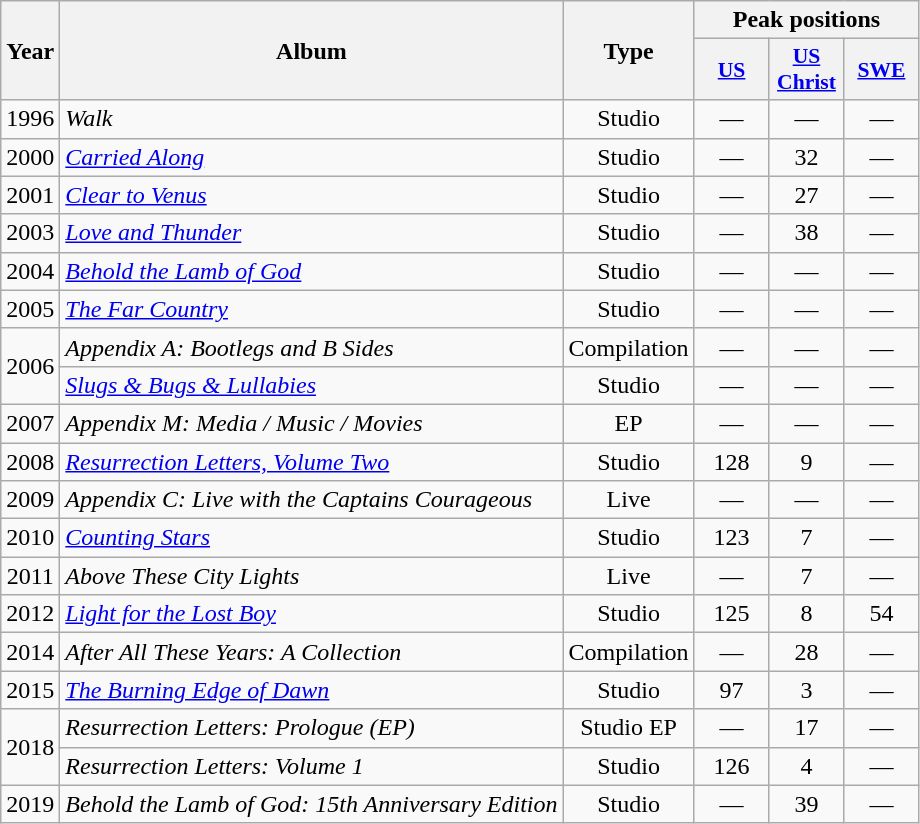<table class="wikitable" style="text-align:center;">
<tr>
<th align="center" rowspan="2">Year</th>
<th align="center" rowspan="2">Album</th>
<th align="center" rowspan="2">Type</th>
<th align="center" colspan="3">Peak positions</th>
</tr>
<tr>
<th scope="col" style="width:3em;font-size:90%;"><a href='#'>US</a><br></th>
<th scope="col" style="width:3em;font-size:90%;"><a href='#'>US Christ</a><br></th>
<th scope="col" style="width:3em;font-size:90%;"><a href='#'>SWE</a><br></th>
</tr>
<tr>
<td>1996</td>
<td style="text-align:left;"><em>Walk</em></td>
<td>Studio</td>
<td>—</td>
<td>—</td>
<td>—</td>
</tr>
<tr>
<td>2000</td>
<td style="text-align:left;"><em><a href='#'>Carried Along</a></em></td>
<td>Studio</td>
<td>—</td>
<td>32</td>
<td>—</td>
</tr>
<tr>
<td>2001</td>
<td style="text-align:left;"><em><a href='#'>Clear to Venus</a></em></td>
<td>Studio</td>
<td>—</td>
<td>27</td>
<td>—</td>
</tr>
<tr>
<td>2003</td>
<td style="text-align:left;"><em><a href='#'>Love and Thunder</a></em></td>
<td>Studio</td>
<td>—</td>
<td>38</td>
<td>—</td>
</tr>
<tr>
<td>2004</td>
<td style="text-align:left;"><em><a href='#'>Behold the Lamb of God</a></em></td>
<td>Studio<br></td>
<td>—</td>
<td>—</td>
<td>—</td>
</tr>
<tr>
<td>2005</td>
<td style="text-align:left;"><em><a href='#'>The Far Country</a></em></td>
<td>Studio</td>
<td>—</td>
<td>—</td>
<td>—</td>
</tr>
<tr>
<td rowspan="2">2006</td>
<td style="text-align:left;"><em>Appendix A: Bootlegs and B Sides</em></td>
<td style="text-align:center;">Compilation<br></td>
<td>—</td>
<td>—</td>
<td>—</td>
</tr>
<tr>
<td style="text-align:left;"><em><a href='#'>Slugs & Bugs & Lullabies</a></em><br></td>
<td>Studio</td>
<td>—</td>
<td>—</td>
<td>—</td>
</tr>
<tr>
<td>2007</td>
<td style="text-align:left;"><em>Appendix M: Media / Music / Movies</em></td>
<td>EP</td>
<td>—</td>
<td>—</td>
<td>—</td>
</tr>
<tr>
<td>2008</td>
<td style="text-align:left;"><em><a href='#'>Resurrection Letters, Volume Two</a></em></td>
<td>Studio</td>
<td>128</td>
<td>9</td>
<td>—</td>
</tr>
<tr>
<td>2009</td>
<td style="text-align:left;"><em>Appendix C: Live with the Captains Courageous</em></td>
<td>Live</td>
<td>—</td>
<td>—</td>
<td>—</td>
</tr>
<tr>
<td>2010</td>
<td style="text-align:left;"><em><a href='#'>Counting Stars</a></em></td>
<td>Studio</td>
<td>123</td>
<td>7</td>
<td>—</td>
</tr>
<tr>
<td>2011</td>
<td style="text-align:left;"><em>Above These City Lights</em></td>
<td>Live</td>
<td>—</td>
<td>7</td>
<td>—</td>
</tr>
<tr>
<td>2012</td>
<td style="text-align:left;"><em><a href='#'>Light for the Lost Boy</a></em></td>
<td>Studio</td>
<td>125</td>
<td>8</td>
<td>54</td>
</tr>
<tr>
<td>2014</td>
<td style="text-align:left;"><em>After All These Years: A Collection</em></td>
<td>Compilation</td>
<td>—</td>
<td>28</td>
<td>—</td>
</tr>
<tr>
<td>2015</td>
<td style="text-align:left;"><em><a href='#'>The Burning Edge of Dawn</a></em></td>
<td>Studio</td>
<td>97</td>
<td>3</td>
<td>—</td>
</tr>
<tr>
<td rowspan=2>2018</td>
<td style="text-align:left;"><em>Resurrection Letters: Prologue (EP)</em></td>
<td>Studio EP</td>
<td>—</td>
<td>17</td>
<td>—</td>
</tr>
<tr>
<td style="text-align:left;"><em>Resurrection Letters: Volume 1</em></td>
<td>Studio</td>
<td>126</td>
<td>4</td>
<td>—</td>
</tr>
<tr>
<td>2019</td>
<td align="left"><em>Behold the Lamb of God: 15th Anniversary Edition</em></td>
<td>Studio<br></td>
<td>—</td>
<td>39</td>
<td>—</td>
</tr>
</table>
